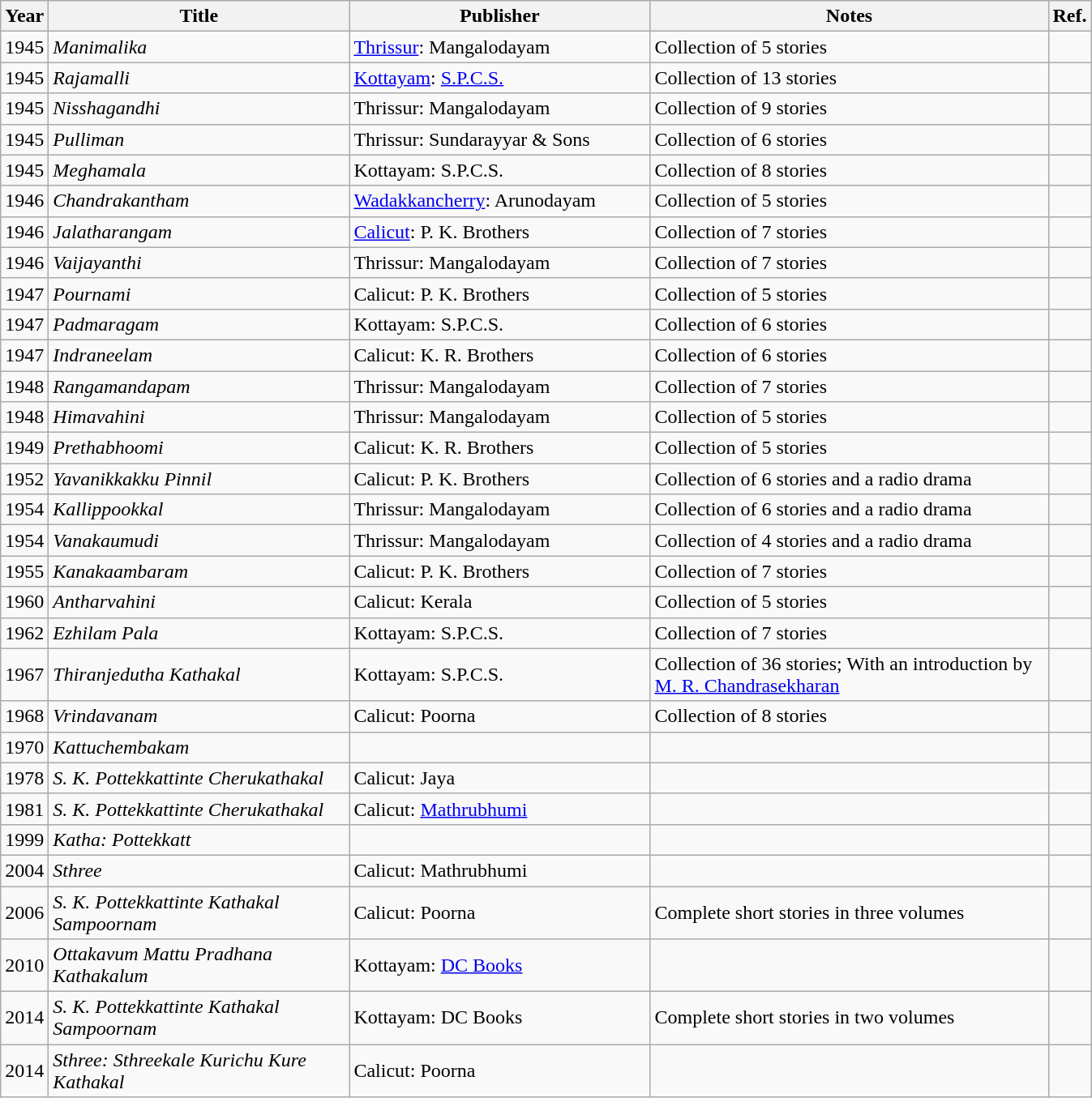<table class="wikitable">
<tr>
<th>Year</th>
<th ! style=width:15em>Title</th>
<th ! style=width:15em>Publisher</th>
<th ! style=width:20em>Notes</th>
<th>Ref.</th>
</tr>
<tr>
<td>1945</td>
<td><em>Manimalika</em></td>
<td><a href='#'>Thrissur</a>: Mangalodayam</td>
<td>Collection of 5 stories</td>
<td></td>
</tr>
<tr>
<td>1945</td>
<td><em>Rajamalli</em></td>
<td><a href='#'>Kottayam</a>: <a href='#'>S.P.C.S.</a></td>
<td>Collection of 13 stories</td>
<td></td>
</tr>
<tr>
<td>1945</td>
<td><em>Nisshagandhi</em></td>
<td>Thrissur: Mangalodayam</td>
<td>Collection of 9 stories</td>
<td></td>
</tr>
<tr>
<td>1945</td>
<td><em>Pulliman</em></td>
<td>Thrissur: Sundarayyar & Sons</td>
<td>Collection of 6 stories</td>
<td></td>
</tr>
<tr>
<td>1945</td>
<td><em>Meghamala</em></td>
<td>Kottayam: S.P.C.S.</td>
<td>Collection of 8 stories</td>
<td></td>
</tr>
<tr>
<td>1946</td>
<td><em>Chandrakantham</em></td>
<td><a href='#'>Wadakkancherry</a>: Arunodayam</td>
<td>Collection of 5 stories</td>
<td></td>
</tr>
<tr>
<td>1946</td>
<td><em>Jalatharangam</em></td>
<td><a href='#'>Calicut</a>: P. K. Brothers</td>
<td>Collection of 7 stories</td>
<td></td>
</tr>
<tr>
<td>1946</td>
<td><em>Vaijayanthi</em></td>
<td>Thrissur: Mangalodayam</td>
<td>Collection of 7 stories</td>
<td></td>
</tr>
<tr>
<td>1947</td>
<td><em>Pournami</em></td>
<td>Calicut: P. K. Brothers</td>
<td>Collection of 5 stories<br></td>
<td></td>
</tr>
<tr>
<td>1947</td>
<td><em>Padmaragam</em></td>
<td>Kottayam: S.P.C.S.</td>
<td>Collection of 6 stories</td>
<td></td>
</tr>
<tr>
<td>1947</td>
<td><em>Indraneelam</em></td>
<td>Calicut: K. R. Brothers</td>
<td>Collection of 6 stories</td>
<td></td>
</tr>
<tr>
<td>1948</td>
<td><em>Rangamandapam</em></td>
<td>Thrissur: Mangalodayam</td>
<td>Collection of 7 stories</td>
<td></td>
</tr>
<tr>
<td>1948</td>
<td><em>Himavahini</em></td>
<td>Thrissur: Mangalodayam</td>
<td>Collection of 5 stories</td>
<td></td>
</tr>
<tr>
<td>1949</td>
<td><em>Prethabhoomi</em></td>
<td>Calicut: K. R. Brothers</td>
<td>Collection of 5 stories</td>
<td></td>
</tr>
<tr>
<td>1952</td>
<td><em>Yavanikkakku Pinnil</em></td>
<td>Calicut: P. K. Brothers</td>
<td>Collection of 6 stories and a radio drama</td>
<td></td>
</tr>
<tr>
<td>1954</td>
<td><em>Kallippookkal</em></td>
<td>Thrissur: Mangalodayam</td>
<td>Collection of 6 stories and a radio drama</td>
<td></td>
</tr>
<tr>
<td>1954</td>
<td><em>Vanakaumudi</em></td>
<td>Thrissur: Mangalodayam</td>
<td>Collection of 4 stories and a radio drama</td>
<td></td>
</tr>
<tr>
<td>1955</td>
<td><em>Kanakaambaram</em></td>
<td>Calicut: P. K. Brothers</td>
<td>Collection of 7 stories</td>
<td></td>
</tr>
<tr>
<td>1960</td>
<td><em>Antharvahini</em></td>
<td>Calicut: Kerala</td>
<td>Collection of 5 stories<br></td>
<td></td>
</tr>
<tr>
<td>1962</td>
<td><em>Ezhilam Pala</em></td>
<td>Kottayam: S.P.C.S.</td>
<td>Collection of 7 stories</td>
<td></td>
</tr>
<tr>
<td>1967</td>
<td><em>Thiranjedutha Kathakal</em></td>
<td>Kottayam: S.P.C.S.</td>
<td>Collection of 36 stories; With an introduction by <a href='#'>M. R. Chandrasekharan</a></td>
<td></td>
</tr>
<tr>
<td>1968</td>
<td><em>Vrindavanam</em></td>
<td>Calicut: Poorna</td>
<td>Collection of 8 stories</td>
<td></td>
</tr>
<tr>
<td>1970</td>
<td><em>Kattuchembakam</em></td>
<td></td>
<td></td>
<td></td>
</tr>
<tr>
<td>1978</td>
<td><em>S. K. Pottekkattinte Cherukathakal</em></td>
<td>Calicut: Jaya</td>
<td></td>
<td></td>
</tr>
<tr>
<td>1981</td>
<td><em>S. K. Pottekkattinte Cherukathakal</em></td>
<td>Calicut: <a href='#'>Mathrubhumi</a></td>
<td></td>
<td></td>
</tr>
<tr>
<td>1999</td>
<td><em>Katha: Pottekkatt</em></td>
<td></td>
<td></td>
<td></td>
</tr>
<tr>
<td>2004</td>
<td><em>Sthree</em></td>
<td>Calicut: Mathrubhumi</td>
<td></td>
<td></td>
</tr>
<tr>
<td>2006</td>
<td><em>S. K. Pottekkattinte Kathakal Sampoornam</em></td>
<td>Calicut: Poorna</td>
<td>Complete short stories in three volumes</td>
<td></td>
</tr>
<tr>
<td>2010</td>
<td><em>Ottakavum Mattu Pradhana Kathakalum</em></td>
<td>Kottayam: <a href='#'>DC Books</a></td>
<td></td>
<td></td>
</tr>
<tr>
<td>2014</td>
<td><em>S. K. Pottekkattinte Kathakal Sampoornam</em></td>
<td>Kottayam: DC Books</td>
<td>Complete short stories in two volumes<br></td>
<td></td>
</tr>
<tr>
<td>2014</td>
<td><em>Sthree: Sthreekale Kurichu Kure Kathakal</em></td>
<td>Calicut: Poorna</td>
<td></td>
<td></td>
</tr>
</table>
